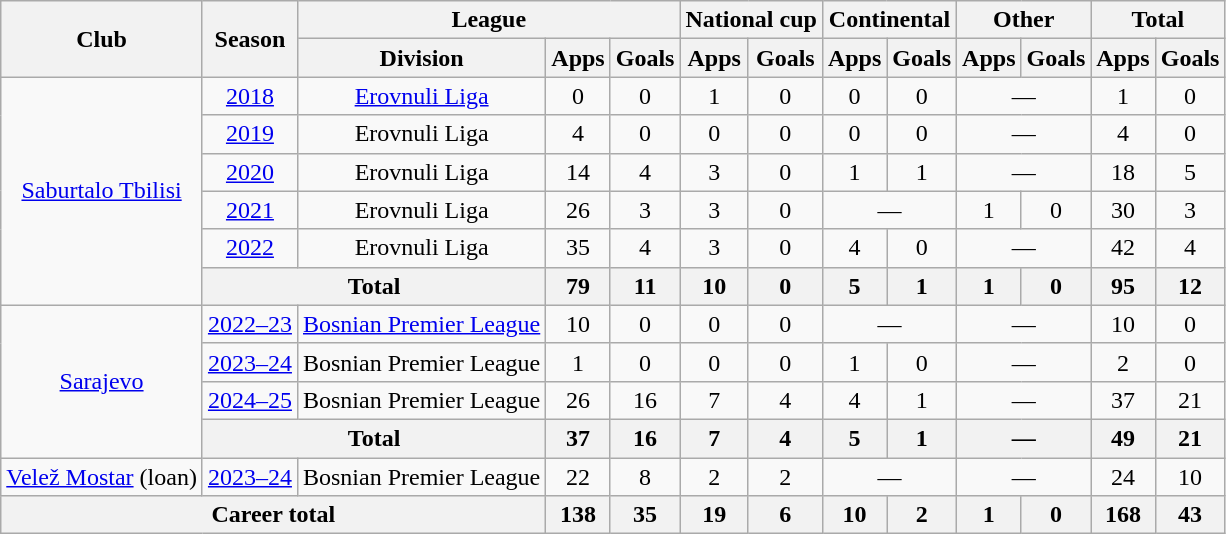<table class="wikitable" style="text-align:center">
<tr>
<th rowspan=2>Club</th>
<th rowspan=2>Season</th>
<th colspan=3>League</th>
<th colspan=2>National cup</th>
<th colspan=2>Continental</th>
<th colspan=2>Other</th>
<th colspan=2>Total</th>
</tr>
<tr>
<th>Division</th>
<th>Apps</th>
<th>Goals</th>
<th>Apps</th>
<th>Goals</th>
<th>Apps</th>
<th>Goals</th>
<th>Apps</th>
<th>Goals</th>
<th>Apps</th>
<th>Goals</th>
</tr>
<tr>
<td rowspan=6><a href='#'>Saburtalo Tbilisi</a></td>
<td><a href='#'>2018</a></td>
<td><a href='#'>Erovnuli Liga</a></td>
<td>0</td>
<td>0</td>
<td>1</td>
<td>0</td>
<td>0</td>
<td>0</td>
<td colspan=2>—</td>
<td>1</td>
<td>0</td>
</tr>
<tr>
<td><a href='#'>2019</a></td>
<td>Erovnuli Liga</td>
<td>4</td>
<td>0</td>
<td>0</td>
<td>0</td>
<td>0</td>
<td>0</td>
<td colspan=2>—</td>
<td>4</td>
<td>0</td>
</tr>
<tr>
<td><a href='#'>2020</a></td>
<td>Erovnuli Liga</td>
<td>14</td>
<td>4</td>
<td>3</td>
<td>0</td>
<td>1</td>
<td>1</td>
<td colspan=2>—</td>
<td>18</td>
<td>5</td>
</tr>
<tr>
<td><a href='#'>2021</a></td>
<td>Erovnuli Liga</td>
<td>26</td>
<td>3</td>
<td>3</td>
<td>0</td>
<td colspan=2>—</td>
<td>1</td>
<td>0</td>
<td>30</td>
<td>3</td>
</tr>
<tr>
<td><a href='#'>2022</a></td>
<td>Erovnuli Liga</td>
<td>35</td>
<td>4</td>
<td>3</td>
<td>0</td>
<td>4</td>
<td>0</td>
<td colspan=2>—</td>
<td>42</td>
<td>4</td>
</tr>
<tr>
<th colspan=2>Total</th>
<th>79</th>
<th>11</th>
<th>10</th>
<th>0</th>
<th>5</th>
<th>1</th>
<th>1</th>
<th>0</th>
<th>95</th>
<th>12</th>
</tr>
<tr>
<td rowspan=4><a href='#'>Sarajevo</a></td>
<td><a href='#'>2022–23</a></td>
<td><a href='#'>Bosnian Premier League</a></td>
<td>10</td>
<td>0</td>
<td>0</td>
<td>0</td>
<td colspan=2>—</td>
<td colspan=2>—</td>
<td>10</td>
<td>0</td>
</tr>
<tr>
<td><a href='#'>2023–24</a></td>
<td>Bosnian Premier League</td>
<td>1</td>
<td>0</td>
<td>0</td>
<td>0</td>
<td>1</td>
<td>0</td>
<td colspan=2>—</td>
<td>2</td>
<td>0</td>
</tr>
<tr>
<td><a href='#'>2024–25</a></td>
<td>Bosnian Premier League</td>
<td>26</td>
<td>16</td>
<td>7</td>
<td>4</td>
<td>4</td>
<td>1</td>
<td colspan=2>—</td>
<td>37</td>
<td>21</td>
</tr>
<tr>
<th colspan=2>Total</th>
<th>37</th>
<th>16</th>
<th>7</th>
<th>4</th>
<th>5</th>
<th>1</th>
<th colspan=2>—</th>
<th>49</th>
<th>21</th>
</tr>
<tr>
<td><a href='#'>Velež Mostar</a> (loan)</td>
<td><a href='#'>2023–24</a></td>
<td>Bosnian Premier League</td>
<td>22</td>
<td>8</td>
<td>2</td>
<td>2</td>
<td colspan=2>—</td>
<td colspan=2>—</td>
<td>24</td>
<td>10</td>
</tr>
<tr>
<th colspan=3>Career total</th>
<th>138</th>
<th>35</th>
<th>19</th>
<th>6</th>
<th>10</th>
<th>2</th>
<th>1</th>
<th>0</th>
<th>168</th>
<th>43</th>
</tr>
</table>
